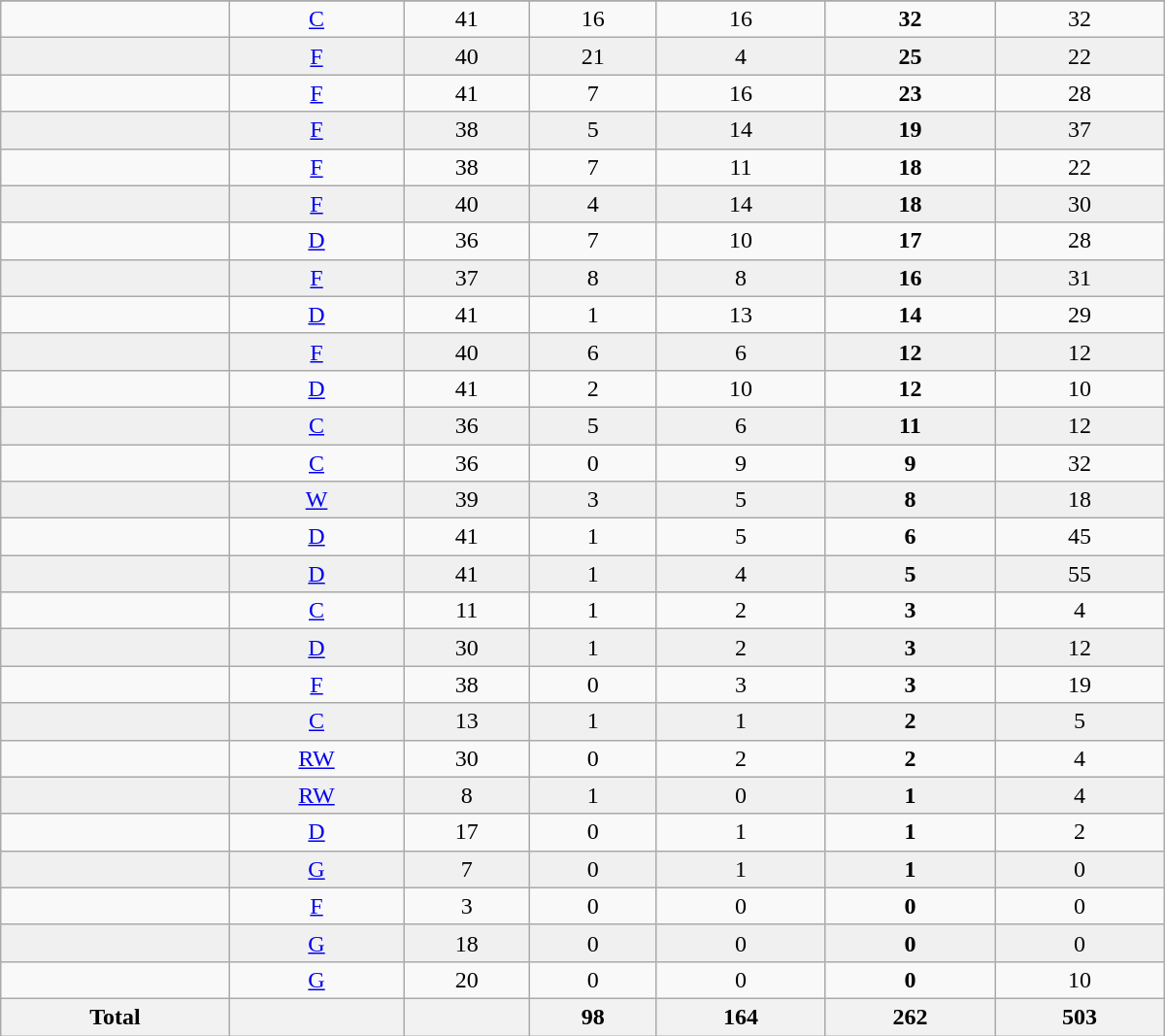<table class="wikitable sortable" width=800>
<tr align="center">
</tr>
<tr align="center" bgcolor="">
<td></td>
<td><a href='#'>C</a></td>
<td>41</td>
<td>16</td>
<td>16</td>
<td><strong>32</strong></td>
<td>32</td>
</tr>
<tr align="center" bgcolor="f0f0f0">
<td></td>
<td><a href='#'>F</a></td>
<td>40</td>
<td>21</td>
<td>4</td>
<td><strong>25</strong></td>
<td>22</td>
</tr>
<tr align="center" bgcolor="">
<td></td>
<td><a href='#'>F</a></td>
<td>41</td>
<td>7</td>
<td>16</td>
<td><strong>23</strong></td>
<td>28</td>
</tr>
<tr align="center" bgcolor="f0f0f0">
<td></td>
<td><a href='#'>F</a></td>
<td>38</td>
<td>5</td>
<td>14</td>
<td><strong>19</strong></td>
<td>37</td>
</tr>
<tr align="center" bgcolor="">
<td></td>
<td><a href='#'>F</a></td>
<td>38</td>
<td>7</td>
<td>11</td>
<td><strong>18</strong></td>
<td>22</td>
</tr>
<tr align="center" bgcolor="f0f0f0">
<td></td>
<td><a href='#'>F</a></td>
<td>40</td>
<td>4</td>
<td>14</td>
<td><strong>18</strong></td>
<td>30</td>
</tr>
<tr align="center" bgcolor="">
<td></td>
<td><a href='#'>D</a></td>
<td>36</td>
<td>7</td>
<td>10</td>
<td><strong>17</strong></td>
<td>28</td>
</tr>
<tr align="center" bgcolor="f0f0f0">
<td></td>
<td><a href='#'>F</a></td>
<td>37</td>
<td>8</td>
<td>8</td>
<td><strong>16</strong></td>
<td>31</td>
</tr>
<tr align="center" bgcolor="">
<td></td>
<td><a href='#'>D</a></td>
<td>41</td>
<td>1</td>
<td>13</td>
<td><strong>14</strong></td>
<td>29</td>
</tr>
<tr align="center" bgcolor="f0f0f0">
<td></td>
<td><a href='#'>F</a></td>
<td>40</td>
<td>6</td>
<td>6</td>
<td><strong>12</strong></td>
<td>12</td>
</tr>
<tr align="center" bgcolor="">
<td></td>
<td><a href='#'>D</a></td>
<td>41</td>
<td>2</td>
<td>10</td>
<td><strong>12</strong></td>
<td>10</td>
</tr>
<tr align="center" bgcolor="f0f0f0">
<td></td>
<td><a href='#'>C</a></td>
<td>36</td>
<td>5</td>
<td>6</td>
<td><strong>11</strong></td>
<td>12</td>
</tr>
<tr align="center" bgcolor="">
<td></td>
<td><a href='#'>C</a></td>
<td>36</td>
<td>0</td>
<td>9</td>
<td><strong>9</strong></td>
<td>32</td>
</tr>
<tr align="center" bgcolor="f0f0f0">
<td></td>
<td><a href='#'>W</a></td>
<td>39</td>
<td>3</td>
<td>5</td>
<td><strong>8</strong></td>
<td>18</td>
</tr>
<tr align="center" bgcolor="">
<td></td>
<td><a href='#'>D</a></td>
<td>41</td>
<td>1</td>
<td>5</td>
<td><strong>6</strong></td>
<td>45</td>
</tr>
<tr align="center" bgcolor="f0f0f0">
<td></td>
<td><a href='#'>D</a></td>
<td>41</td>
<td>1</td>
<td>4</td>
<td><strong>5</strong></td>
<td>55</td>
</tr>
<tr align="center" bgcolor="">
<td></td>
<td><a href='#'>C</a></td>
<td>11</td>
<td>1</td>
<td>2</td>
<td><strong>3</strong></td>
<td>4</td>
</tr>
<tr align="center" bgcolor="f0f0f0">
<td></td>
<td><a href='#'>D</a></td>
<td>30</td>
<td>1</td>
<td>2</td>
<td><strong>3</strong></td>
<td>12</td>
</tr>
<tr align="center" bgcolor="">
<td></td>
<td><a href='#'>F</a></td>
<td>38</td>
<td>0</td>
<td>3</td>
<td><strong>3</strong></td>
<td>19</td>
</tr>
<tr align="center" bgcolor="f0f0f0">
<td></td>
<td><a href='#'>C</a></td>
<td>13</td>
<td>1</td>
<td>1</td>
<td><strong>2</strong></td>
<td>5</td>
</tr>
<tr align="center" bgcolor="">
<td></td>
<td><a href='#'>RW</a></td>
<td>30</td>
<td>0</td>
<td>2</td>
<td><strong>2</strong></td>
<td>4</td>
</tr>
<tr align="center" bgcolor="f0f0f0">
<td></td>
<td><a href='#'>RW</a></td>
<td>8</td>
<td>1</td>
<td>0</td>
<td><strong>1</strong></td>
<td>4</td>
</tr>
<tr align="center" bgcolor="">
<td></td>
<td><a href='#'>D</a></td>
<td>17</td>
<td>0</td>
<td>1</td>
<td><strong>1</strong></td>
<td>2</td>
</tr>
<tr align="center" bgcolor="f0f0f0">
<td></td>
<td><a href='#'>G</a></td>
<td>7</td>
<td>0</td>
<td>1</td>
<td><strong>1</strong></td>
<td>0</td>
</tr>
<tr align="center" bgcolor="">
<td></td>
<td><a href='#'>F</a></td>
<td>3</td>
<td>0</td>
<td>0</td>
<td><strong>0</strong></td>
<td>0</td>
</tr>
<tr align="center" bgcolor="f0f0f0">
<td></td>
<td><a href='#'>G</a></td>
<td>18</td>
<td>0</td>
<td>0</td>
<td><strong>0</strong></td>
<td>0</td>
</tr>
<tr align="center" bgcolor="">
<td></td>
<td><a href='#'>G</a></td>
<td>20</td>
<td>0</td>
<td>0</td>
<td><strong>0</strong></td>
<td>10</td>
</tr>
<tr>
<th>Total</th>
<th></th>
<th></th>
<th>98</th>
<th>164</th>
<th>262</th>
<th>503</th>
</tr>
</table>
